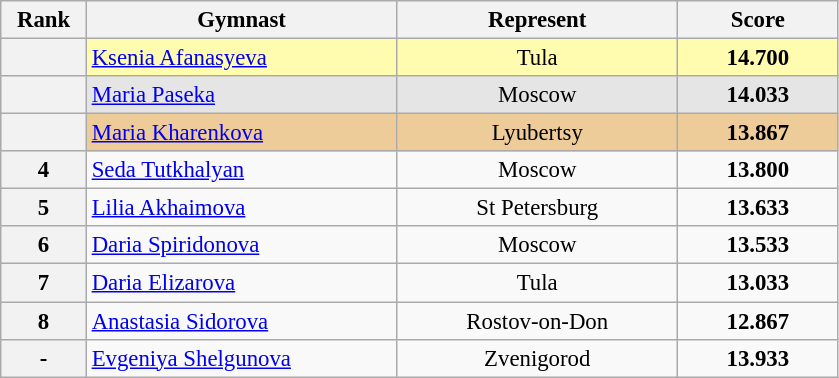<table class="wikitable sortable" style="text-align:center; font-size:95%">
<tr>
<th scope="col" style="width:50px;">Rank</th>
<th scope="col" style="width:200px;">Gymnast</th>
<th scope="col" style="width:180px;">Represent</th>
<th scope="col" style="width:100px;">Score</th>
</tr>
<tr style="background:#fffcaf;">
<th scope=row style="text-align:center"></th>
<td style="text-align:left;"><a href='#'>Ksenia Afanasyeva</a></td>
<td>Tula</td>
<td><strong>14.700</strong></td>
</tr>
<tr style="background:#e5e5e5;">
<th scope=row style="text-align:center"></th>
<td style="text-align:left;"><a href='#'>Maria Paseka</a></td>
<td>Moscow</td>
<td><strong>14.033</strong></td>
</tr>
<tr style="background:#ec9;">
<th scope=row style="text-align:center"></th>
<td style="text-align:left;"><a href='#'>Maria Kharenkova</a></td>
<td>Lyubertsy</td>
<td><strong>13.867</strong></td>
</tr>
<tr>
<th scope=row style="text-align:center">4</th>
<td style="text-align:left;"><a href='#'>Seda Tutkhalyan</a></td>
<td>Moscow</td>
<td><strong>13.800</strong></td>
</tr>
<tr>
<th scope=row style="text-align:center">5</th>
<td style="text-align:left;"><a href='#'>Lilia Akhaimova</a></td>
<td>St Petersburg</td>
<td><strong>13.633</strong></td>
</tr>
<tr>
<th scope=row style="text-align:center">6</th>
<td style="text-align:left;"><a href='#'>Daria Spiridonova</a></td>
<td>Moscow</td>
<td><strong>13.533</strong></td>
</tr>
<tr>
<th scope=row style="text-align:center">7</th>
<td style="text-align:left;"><a href='#'>Daria Elizarova</a></td>
<td>Tula</td>
<td><strong>13.033</strong></td>
</tr>
<tr>
<th scope=row style="text-align:center">8</th>
<td style="text-align:left;"><a href='#'>Anastasia Sidorova</a></td>
<td>Rostov-on-Don</td>
<td><strong>12.867</strong></td>
</tr>
<tr>
<th scope=row style="text-align:center">-</th>
<td style="text-align:left;"><a href='#'>Evgeniya Shelgunova</a></td>
<td>Zvenigorod</td>
<td><strong>13.933</strong></td>
</tr>
</table>
